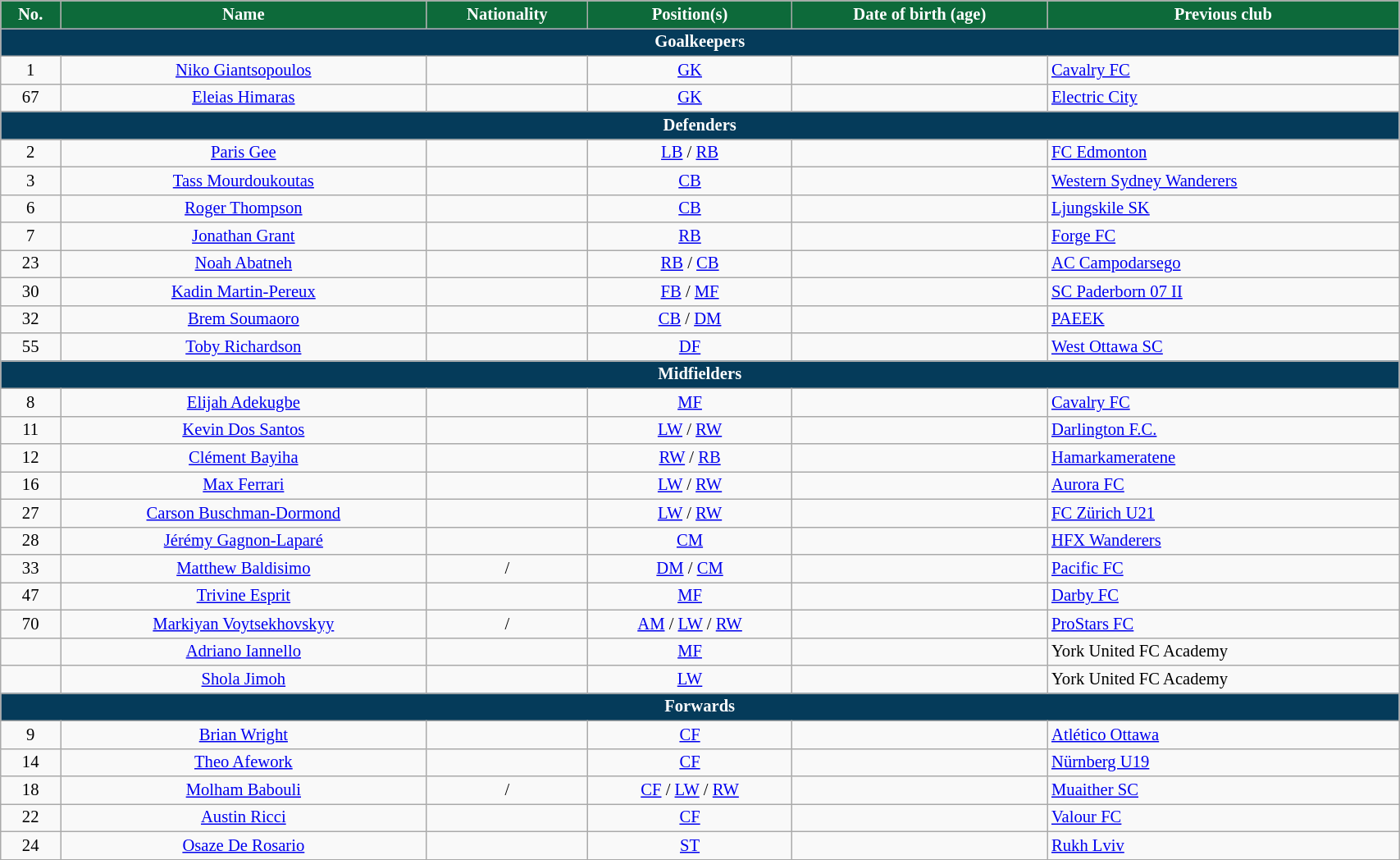<table class="wikitable" style="text-align:center; font-size:86%; width:90%;">
<tr>
<th style="background:#0d6a3a; color:white; text-align:center;">No.</th>
<th style="background:#0d6a3a; color:white; text-align:center;">Name</th>
<th style="background:#0d6a3a; color:white; text-align:center;">Nationality</th>
<th style="background:#0d6a3a; color:white; text-align:center;">Position(s)</th>
<th style="background:#0d6a3a; color:white; text-align:center;">Date of birth (age)</th>
<th style="background:#0d6a3a; color:white; text-align:center;">Previous club</th>
</tr>
<tr>
<th colspan="6" style="background:#053b5a; color:white; text-align:center;">Goalkeepers</th>
</tr>
<tr>
<td>1</td>
<td><a href='#'>Niko Giantsopoulos</a></td>
<td></td>
<td><a href='#'>GK</a></td>
<td></td>
<td style="text-align:left"> <a href='#'>Cavalry FC</a></td>
</tr>
<tr>
<td>67</td>
<td><a href='#'>Eleias Himaras</a> </td>
<td></td>
<td><a href='#'>GK</a></td>
<td></td>
<td style="text-align:left"> <a href='#'>Electric City</a></td>
</tr>
<tr>
<th colspan="6" style="background:#053b5a; color:white; text-align:center;">Defenders</th>
</tr>
<tr>
<td>2</td>
<td><a href='#'>Paris Gee</a></td>
<td></td>
<td><a href='#'>LB</a> / <a href='#'>RB</a></td>
<td></td>
<td style="text-align:left"> <a href='#'>FC Edmonton</a></td>
</tr>
<tr>
<td>3</td>
<td><a href='#'>Tass Mourdoukoutas</a></td>
<td></td>
<td><a href='#'>CB</a></td>
<td></td>
<td style="text-align:left"> <a href='#'>Western Sydney Wanderers</a></td>
</tr>
<tr>
<td>6</td>
<td><a href='#'>Roger Thompson</a></td>
<td></td>
<td><a href='#'>CB</a></td>
<td></td>
<td style="text-align:left"> <a href='#'>Ljungskile SK</a></td>
</tr>
<tr>
<td>7</td>
<td><a href='#'>Jonathan Grant</a></td>
<td></td>
<td><a href='#'>RB</a></td>
<td></td>
<td style="text-align:left"> <a href='#'>Forge FC</a></td>
</tr>
<tr>
<td>23</td>
<td><a href='#'>Noah Abatneh</a></td>
<td></td>
<td><a href='#'>RB</a> / <a href='#'>CB</a></td>
<td></td>
<td style="text-align:left"> <a href='#'>AC Campodarsego</a></td>
</tr>
<tr>
<td>30</td>
<td><a href='#'>Kadin Martin-Pereux</a></td>
<td></td>
<td><a href='#'>FB</a> / <a href='#'>MF</a></td>
<td></td>
<td style="text-align:left"> <a href='#'>SC Paderborn 07 II</a></td>
</tr>
<tr>
<td>32</td>
<td><a href='#'>Brem Soumaoro</a></td>
<td></td>
<td><a href='#'>CB</a> / <a href='#'>DM</a></td>
<td></td>
<td style="text-align:left"> <a href='#'>PAEEK</a></td>
</tr>
<tr>
<td>55</td>
<td><a href='#'>Toby Richardson</a></td>
<td></td>
<td><a href='#'>DF</a></td>
<td></td>
<td style="text-align:left"> <a href='#'>West Ottawa SC</a></td>
</tr>
<tr>
<th colspan="6" style="background:#053b5a; color:white; text-align:center;">Midfielders</th>
</tr>
<tr>
<td>8</td>
<td><a href='#'>Elijah Adekugbe</a></td>
<td></td>
<td><a href='#'>MF</a></td>
<td></td>
<td style="text-align:left"> <a href='#'>Cavalry FC</a></td>
</tr>
<tr>
<td>11</td>
<td><a href='#'>Kevin Dos Santos</a></td>
<td></td>
<td><a href='#'>LW</a> /  <a href='#'>RW</a></td>
<td></td>
<td style="text-align:left"> <a href='#'>Darlington F.C.</a></td>
</tr>
<tr>
<td>12</td>
<td><a href='#'>Clément Bayiha</a></td>
<td></td>
<td><a href='#'>RW</a> / <a href='#'>RB</a></td>
<td></td>
<td style="text-align:left"> <a href='#'>Hamarkameratene</a></td>
</tr>
<tr>
<td>16</td>
<td><a href='#'>Max Ferrari</a></td>
<td></td>
<td><a href='#'>LW</a> / <a href='#'>RW</a></td>
<td></td>
<td style="text-align:left"> <a href='#'>Aurora FC</a></td>
</tr>
<tr>
<td>27</td>
<td><a href='#'>Carson Buschman-Dormond</a></td>
<td></td>
<td><a href='#'>LW</a> /  <a href='#'>RW</a></td>
<td></td>
<td style="text-align:left"> <a href='#'>FC Zürich U21</a></td>
</tr>
<tr>
<td>28</td>
<td><a href='#'>Jérémy Gagnon-Laparé</a></td>
<td></td>
<td><a href='#'>CM</a></td>
<td></td>
<td style="text-align:left"> <a href='#'>HFX Wanderers</a></td>
</tr>
<tr>
<td>33</td>
<td><a href='#'>Matthew Baldisimo</a></td>
<td> / </td>
<td><a href='#'>DM</a> / <a href='#'>CM</a></td>
<td></td>
<td style="text-align:left"> <a href='#'>Pacific FC</a></td>
</tr>
<tr>
<td>47</td>
<td><a href='#'>Trivine Esprit</a></td>
<td></td>
<td><a href='#'>MF</a></td>
<td></td>
<td style="text-align:left"> <a href='#'>Darby FC</a></td>
</tr>
<tr>
<td>70</td>
<td><a href='#'>Markiyan Voytsekhovskyy</a> </td>
<td> / </td>
<td><a href='#'>AM</a> / <a href='#'>LW</a> /  <a href='#'>RW</a></td>
<td></td>
<td style="text-align:left"> <a href='#'>ProStars FC</a></td>
</tr>
<tr>
<td></td>
<td><a href='#'>Adriano Iannello</a></td>
<td></td>
<td><a href='#'>MF</a></td>
<td></td>
<td style="text-align:left"> York United FC Academy</td>
</tr>
<tr>
<td></td>
<td><a href='#'>Shola Jimoh</a></td>
<td></td>
<td><a href='#'>LW</a></td>
<td></td>
<td style="text-align:left"> York United FC Academy</td>
</tr>
<tr>
<th colspan="6" style="background:#053b5a; color:white; text-align:center;">Forwards</th>
</tr>
<tr>
<td>9</td>
<td><a href='#'>Brian Wright</a></td>
<td></td>
<td><a href='#'>CF</a></td>
<td></td>
<td style="text-align:left"> <a href='#'>Atlético Ottawa</a></td>
</tr>
<tr>
<td>14</td>
<td><a href='#'>Theo Afework</a> </td>
<td></td>
<td><a href='#'>CF</a></td>
<td></td>
<td style="text-align:left"> <a href='#'>Nürnberg U19</a></td>
</tr>
<tr>
<td>18</td>
<td><a href='#'>Molham Babouli</a></td>
<td> / </td>
<td><a href='#'>CF</a> / <a href='#'>LW</a> / <a href='#'>RW</a></td>
<td></td>
<td style="text-align:left"> <a href='#'>Muaither SC</a></td>
</tr>
<tr>
<td>22</td>
<td><a href='#'>Austin Ricci</a></td>
<td></td>
<td><a href='#'>CF</a></td>
<td></td>
<td style="text-align:left"> <a href='#'>Valour FC</a></td>
</tr>
<tr>
<td>24</td>
<td><a href='#'>Osaze De Rosario</a></td>
<td></td>
<td><a href='#'>ST</a></td>
<td></td>
<td style="text-align:left"> <a href='#'>Rukh Lviv</a></td>
</tr>
<tr>
</tr>
</table>
